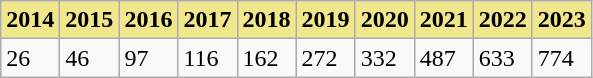<table class="wikitable">
<tr align="center" style="background:#f0e68c;">
<td><strong>2014</strong></td>
<td><strong>2015</strong></td>
<td><strong>2016</strong></td>
<td><strong>2017</strong></td>
<td><strong>2018</strong></td>
<td><strong>2019</strong></td>
<td><strong>2020</strong></td>
<td><strong>2021</strong></td>
<td><strong>2022</strong></td>
<td><strong>2023</strong></td>
</tr>
<tr>
<td>26</td>
<td>46</td>
<td>97</td>
<td>116</td>
<td>162</td>
<td>272</td>
<td>332</td>
<td>487</td>
<td>633</td>
<td>774</td>
</tr>
</table>
